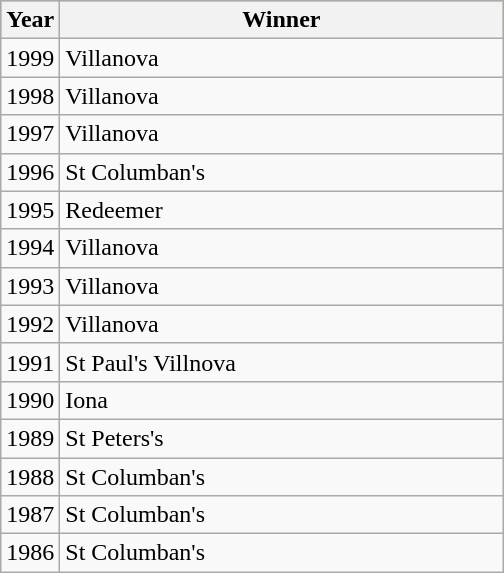<table class="wikitable">
<tr bgcolor=#bdb76b>
<th style="width:2em;">Year</th>
<th style="width:18em;">Winner</th>
</tr>
<tr>
<td>1999</td>
<td>Villanova</td>
</tr>
<tr>
<td>1998</td>
<td>Villanova</td>
</tr>
<tr>
<td>1997</td>
<td>Villanova</td>
</tr>
<tr>
<td>1996</td>
<td>St Columban's</td>
</tr>
<tr>
<td>1995</td>
<td>Redeemer</td>
</tr>
<tr>
<td>1994</td>
<td>Villanova</td>
</tr>
<tr>
<td>1993</td>
<td>Villanova</td>
</tr>
<tr>
<td>1992</td>
<td>Villanova</td>
</tr>
<tr>
<td>1991</td>
<td>St Paul's Villnova</td>
</tr>
<tr>
<td>1990</td>
<td>Iona</td>
</tr>
<tr>
<td>1989</td>
<td>St Peters's</td>
</tr>
<tr>
<td>1988</td>
<td>St Columban's</td>
</tr>
<tr>
<td>1987</td>
<td>St Columban's</td>
</tr>
<tr>
<td>1986</td>
<td>St Columban's</td>
</tr>
</table>
